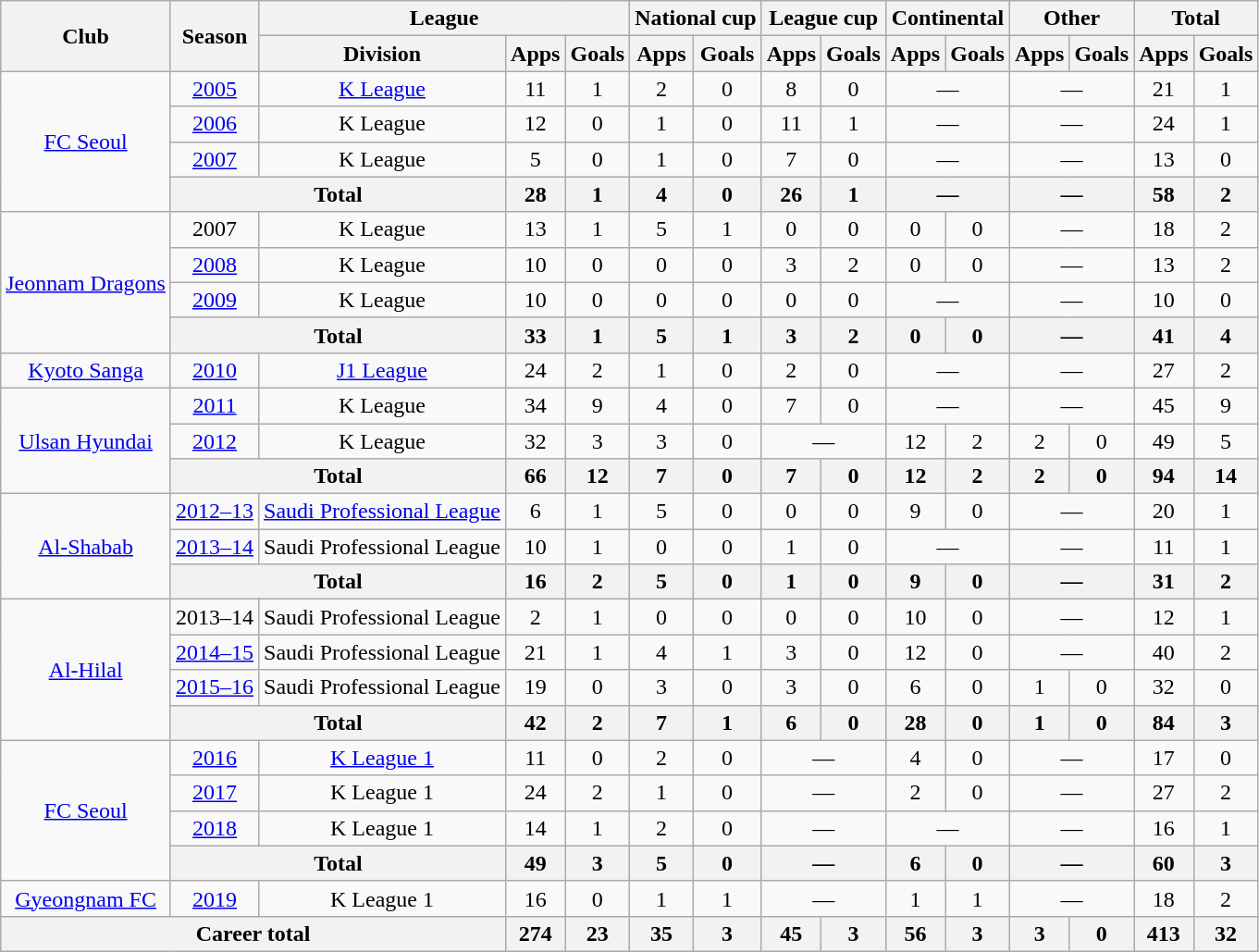<table class="wikitable" style="text-align:center">
<tr>
<th rowspan=2>Club</th>
<th rowspan=2>Season</th>
<th colspan=3>League</th>
<th colspan=2>National cup</th>
<th colspan=2>League cup</th>
<th colspan=2>Continental</th>
<th colspan=2>Other</th>
<th colspan=2>Total</th>
</tr>
<tr>
<th>Division</th>
<th>Apps</th>
<th>Goals</th>
<th>Apps</th>
<th>Goals</th>
<th>Apps</th>
<th>Goals</th>
<th>Apps</th>
<th>Goals</th>
<th>Apps</th>
<th>Goals</th>
<th>Apps</th>
<th>Goals</th>
</tr>
<tr>
<td rowspan=4><a href='#'>FC Seoul</a></td>
<td><a href='#'>2005</a></td>
<td><a href='#'>K League</a></td>
<td>11</td>
<td>1</td>
<td>2</td>
<td>0</td>
<td>8</td>
<td>0</td>
<td colspan="2">—</td>
<td colspan="2">—</td>
<td>21</td>
<td>1</td>
</tr>
<tr>
<td><a href='#'>2006</a></td>
<td>K League</td>
<td>12</td>
<td>0</td>
<td>1</td>
<td>0</td>
<td>11</td>
<td>1</td>
<td colspan="2">—</td>
<td colspan="2">—</td>
<td>24</td>
<td>1</td>
</tr>
<tr>
<td><a href='#'>2007</a></td>
<td>K League</td>
<td>5</td>
<td>0</td>
<td>1</td>
<td>0</td>
<td>7</td>
<td>0</td>
<td colspan="2">—</td>
<td colspan="2">—</td>
<td>13</td>
<td>0</td>
</tr>
<tr>
<th colspan=2>Total</th>
<th>28</th>
<th>1</th>
<th>4</th>
<th>0</th>
<th>26</th>
<th>1</th>
<th colspan="2">—</th>
<th colspan="2">—</th>
<th>58</th>
<th>2</th>
</tr>
<tr>
<td rowspan=4><a href='#'>Jeonnam Dragons</a></td>
<td>2007</td>
<td>K League</td>
<td>13</td>
<td>1</td>
<td>5</td>
<td>1</td>
<td>0</td>
<td>0</td>
<td>0</td>
<td>0</td>
<td colspan="2">—</td>
<td>18</td>
<td>2</td>
</tr>
<tr>
<td><a href='#'>2008</a></td>
<td>K League</td>
<td>10</td>
<td>0</td>
<td>0</td>
<td>0</td>
<td>3</td>
<td>2</td>
<td>0</td>
<td>0</td>
<td colspan="2">—</td>
<td>13</td>
<td>2</td>
</tr>
<tr>
<td><a href='#'>2009</a></td>
<td>K League</td>
<td>10</td>
<td>0</td>
<td>0</td>
<td>0</td>
<td>0</td>
<td>0</td>
<td colspan="2">—</td>
<td colspan="2">—</td>
<td>10</td>
<td>0</td>
</tr>
<tr>
<th colspan=2>Total</th>
<th>33</th>
<th>1</th>
<th>5</th>
<th>1</th>
<th>3</th>
<th>2</th>
<th>0</th>
<th>0</th>
<th colspan="2">—</th>
<th>41</th>
<th>4</th>
</tr>
<tr>
<td><a href='#'>Kyoto Sanga</a></td>
<td><a href='#'>2010</a></td>
<td><a href='#'>J1 League</a></td>
<td>24</td>
<td>2</td>
<td>1</td>
<td>0</td>
<td>2</td>
<td>0</td>
<td colspan="2">—</td>
<td colspan="2">—</td>
<td>27</td>
<td>2</td>
</tr>
<tr>
<td rowspan=3><a href='#'>Ulsan Hyundai</a></td>
<td><a href='#'>2011</a></td>
<td>K League</td>
<td>34</td>
<td>9</td>
<td>4</td>
<td>0</td>
<td>7</td>
<td>0</td>
<td colspan="2">—</td>
<td colspan="2">—</td>
<td>45</td>
<td>9</td>
</tr>
<tr>
<td><a href='#'>2012</a></td>
<td>K League</td>
<td>32</td>
<td>3</td>
<td>3</td>
<td>0</td>
<td colspan="2">—</td>
<td>12</td>
<td>2</td>
<td>2</td>
<td>0</td>
<td>49</td>
<td>5</td>
</tr>
<tr>
<th colspan=2>Total</th>
<th>66</th>
<th>12</th>
<th>7</th>
<th>0</th>
<th>7</th>
<th>0</th>
<th>12</th>
<th>2</th>
<th>2</th>
<th>0</th>
<th>94</th>
<th>14</th>
</tr>
<tr>
<td rowspan=3><a href='#'>Al-Shabab</a></td>
<td><a href='#'>2012–13</a></td>
<td><a href='#'>Saudi Professional League</a></td>
<td>6</td>
<td>1</td>
<td>5</td>
<td>0</td>
<td>0</td>
<td>0</td>
<td>9</td>
<td>0</td>
<td colspan="2">—</td>
<td>20</td>
<td>1</td>
</tr>
<tr>
<td><a href='#'>2013–14</a></td>
<td>Saudi Professional League</td>
<td>10</td>
<td>1</td>
<td>0</td>
<td>0</td>
<td>1</td>
<td>0</td>
<td colspan="2">—</td>
<td colspan="2">—</td>
<td>11</td>
<td>1</td>
</tr>
<tr>
<th colspan=2>Total</th>
<th>16</th>
<th>2</th>
<th>5</th>
<th>0</th>
<th>1</th>
<th>0</th>
<th>9</th>
<th>0</th>
<th colspan="2">—</th>
<th>31</th>
<th>2</th>
</tr>
<tr>
<td rowspan=4><a href='#'>Al-Hilal</a></td>
<td>2013–14</td>
<td>Saudi Professional League</td>
<td>2</td>
<td>1</td>
<td>0</td>
<td>0</td>
<td>0</td>
<td>0</td>
<td>10</td>
<td>0</td>
<td colspan="2">—</td>
<td>12</td>
<td>1</td>
</tr>
<tr>
<td><a href='#'>2014–15</a></td>
<td>Saudi Professional League</td>
<td>21</td>
<td>1</td>
<td>4</td>
<td>1</td>
<td>3</td>
<td>0</td>
<td>12</td>
<td>0</td>
<td colspan="2">—</td>
<td>40</td>
<td>2</td>
</tr>
<tr>
<td><a href='#'>2015–16</a></td>
<td>Saudi Professional League</td>
<td>19</td>
<td>0</td>
<td>3</td>
<td>0</td>
<td>3</td>
<td>0</td>
<td>6</td>
<td>0</td>
<td>1</td>
<td>0</td>
<td>32</td>
<td>0</td>
</tr>
<tr>
<th colspan=2>Total</th>
<th>42</th>
<th>2</th>
<th>7</th>
<th>1</th>
<th>6</th>
<th>0</th>
<th>28</th>
<th>0</th>
<th>1</th>
<th>0</th>
<th>84</th>
<th>3</th>
</tr>
<tr>
<td rowspan=4><a href='#'>FC Seoul</a></td>
<td><a href='#'>2016</a></td>
<td><a href='#'>K League 1</a></td>
<td>11</td>
<td>0</td>
<td>2</td>
<td>0</td>
<td colspan="2">—</td>
<td>4</td>
<td>0</td>
<td colspan="2">—</td>
<td>17</td>
<td>0</td>
</tr>
<tr>
<td><a href='#'>2017</a></td>
<td>K League 1</td>
<td>24</td>
<td>2</td>
<td>1</td>
<td>0</td>
<td colspan="2">—</td>
<td>2</td>
<td>0</td>
<td colspan="2">—</td>
<td>27</td>
<td>2</td>
</tr>
<tr>
<td><a href='#'>2018</a></td>
<td>K League 1</td>
<td>14</td>
<td>1</td>
<td>2</td>
<td>0</td>
<td colspan="2">—</td>
<td colspan="2">—</td>
<td colspan="2">—</td>
<td>16</td>
<td>1</td>
</tr>
<tr>
<th colspan=2>Total</th>
<th>49</th>
<th>3</th>
<th>5</th>
<th>0</th>
<th colspan="2">—</th>
<th>6</th>
<th>0</th>
<th colspan="2">—</th>
<th>60</th>
<th>3</th>
</tr>
<tr>
<td><a href='#'>Gyeongnam FC</a></td>
<td><a href='#'>2019</a></td>
<td>K League 1</td>
<td>16</td>
<td>0</td>
<td>1</td>
<td>1</td>
<td colspan="2">—</td>
<td>1</td>
<td>1</td>
<td colspan="2">—</td>
<td>18</td>
<td>2</td>
</tr>
<tr>
<th colspan=3>Career total</th>
<th>274</th>
<th>23</th>
<th>35</th>
<th>3</th>
<th>45</th>
<th>3</th>
<th>56</th>
<th>3</th>
<th>3</th>
<th>0</th>
<th>413</th>
<th>32</th>
</tr>
</table>
